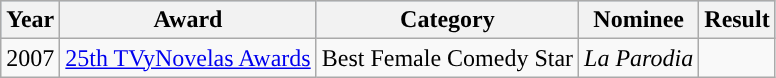<table class="wikitable">
<tr style="background:#b0c4de;">
<th>Year</th>
<th>Award</th>
<th>Category</th>
<th>Nominee</th>
<th>Result</th>
</tr>
<tr>
<td>2007</td>
<td><a href='#'>25th TVyNovelas Awards</a></td>
<td>Best Female Comedy Star</td>
<td><em>La Parodia</em></td>
<td></td>
</tr>
</table>
